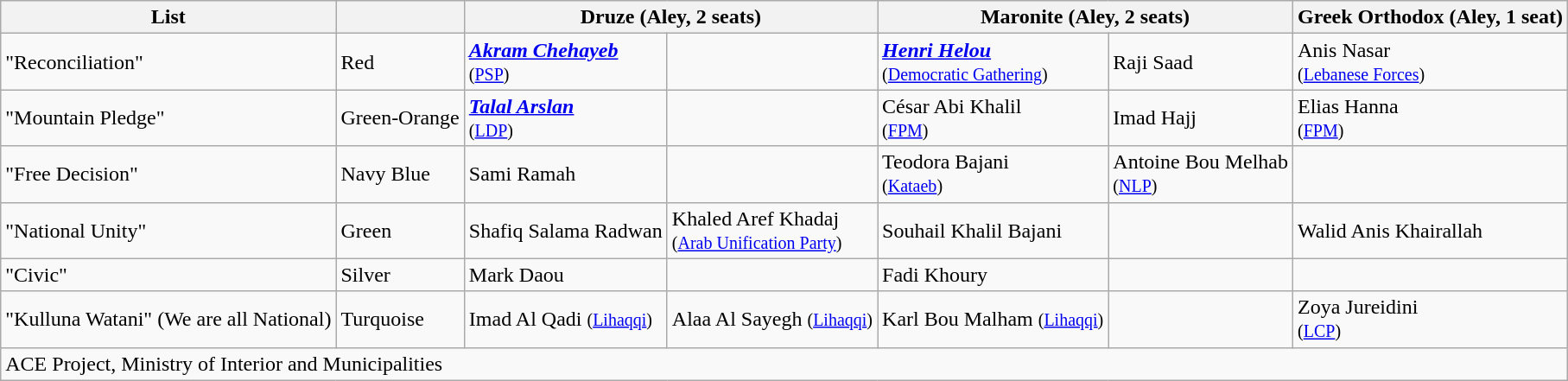<table class=wikitable style=text-align:left>
<tr>
<th>List</th>
<th></th>
<th colspan=2>Druze (Aley, 2 seats)</th>
<th colspan=2>Maronite (Aley, 2 seats)</th>
<th>Greek Orthodox (Aley, 1 seat)</th>
</tr>
<tr>
<td align=left>"Reconciliation"</td>
<td>Red</td>
<td><strong><em><a href='#'>Akram Chehayeb</a></em></strong><br><small>(<a href='#'>PSP</a>)</small></td>
<td></td>
<td><strong><em><a href='#'>Henri Helou</a></em></strong><br><small>(<a href='#'>Democratic Gathering</a>)</small></td>
<td>Raji Saad</td>
<td>Anis Nasar<br><small>(<a href='#'>Lebanese Forces</a>)</small></td>
</tr>
<tr>
<td align=left>"Mountain Pledge"</td>
<td>Green-Orange</td>
<td><strong><em><a href='#'>Talal Arslan</a></em></strong><br><small>(<a href='#'>LDP</a>)</small></td>
<td></td>
<td>César Abi Khalil<br><small>(<a href='#'>FPM</a>)</small></td>
<td>Imad Hajj</td>
<td>Elias Hanna<br><small>(<a href='#'>FPM</a>)</small></td>
</tr>
<tr>
<td align=left>"Free Decision"</td>
<td>Navy Blue</td>
<td>Sami Ramah</td>
<td></td>
<td>Teodora Bajani<br><small>(<a href='#'>Kataeb</a>)</small></td>
<td>Antoine Bou Melhab<br><small>(<a href='#'>NLP</a>)</small></td>
<td></td>
</tr>
<tr>
<td align=left>"National Unity"</td>
<td>Green</td>
<td>Shafiq Salama Radwan</td>
<td>Khaled Aref Khadaj<br><small>(<a href='#'>Arab Unification Party</a>)</small></td>
<td>Souhail Khalil Bajani</td>
<td></td>
<td>Walid Anis Khairallah</td>
</tr>
<tr>
<td align=left>"Civic"</td>
<td>Silver</td>
<td>Mark Daou</td>
<td></td>
<td>Fadi Khoury</td>
<td></td>
<td></td>
</tr>
<tr>
<td align=left>"Kulluna Watani" (We are all National)</td>
<td>Turquoise</td>
<td>Imad Al Qadi <small>(<a href='#'>Lihaqqi</a>)</small></td>
<td>Alaa Al Sayegh <small>(<a href='#'>Lihaqqi</a>)</small></td>
<td>Karl Bou Malham <small>(<a href='#'>Lihaqqi</a>)</small></td>
<td></td>
<td>Zoya Jureidini<br><small>(<a href='#'>LCP</a>)</small></td>
</tr>
<tr>
<td colspan="7" style="text-align:left;">ACE Project, Ministry of Interior and Municipalities</td>
</tr>
</table>
